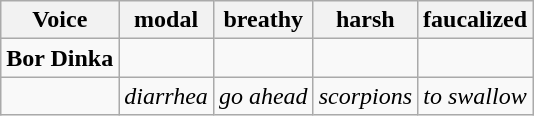<table class=wikitable>
<tr align="center">
<th>Voice</th>
<th>modal</th>
<th>breathy</th>
<th>harsh</th>
<th>faucalized</th>
</tr>
<tr align="center">
<td><strong>Bor Dinka</strong></td>
<td></td>
<td></td>
<td></td>
<td></td>
</tr>
<tr align="center">
<td></td>
<td><em>diarrhea</em></td>
<td><em>go ahead</em></td>
<td><em>scorpions</em></td>
<td><em>to swallow</em></td>
</tr>
</table>
